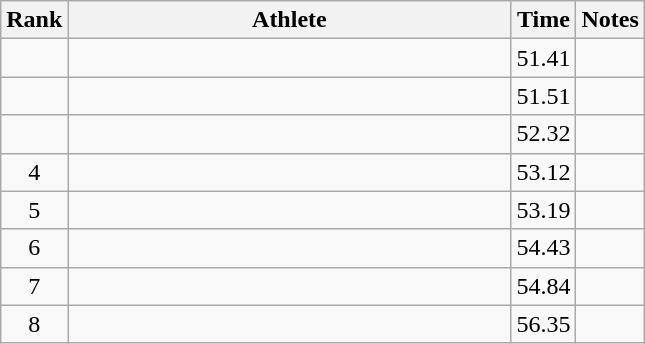<table class="wikitable" style="text-align:center">
<tr>
<th>Rank</th>
<th Style="width:18em">Athlete</th>
<th>Time</th>
<th>Notes</th>
</tr>
<tr>
<td></td>
<td style="text-align:left"></td>
<td>51.41</td>
<td></td>
</tr>
<tr>
<td></td>
<td style="text-align:left"></td>
<td>51.51</td>
<td></td>
</tr>
<tr>
<td></td>
<td style="text-align:left"></td>
<td>52.32</td>
<td></td>
</tr>
<tr>
<td>4</td>
<td style="text-align:left"></td>
<td>53.12</td>
<td></td>
</tr>
<tr>
<td>5</td>
<td style="text-align:left"></td>
<td>53.19</td>
<td></td>
</tr>
<tr>
<td>6</td>
<td style="text-align:left"></td>
<td>54.43</td>
<td></td>
</tr>
<tr>
<td>7</td>
<td style="text-align:left"></td>
<td>54.84</td>
<td></td>
</tr>
<tr>
<td>8</td>
<td style="text-align:left"></td>
<td>56.35</td>
<td></td>
</tr>
</table>
